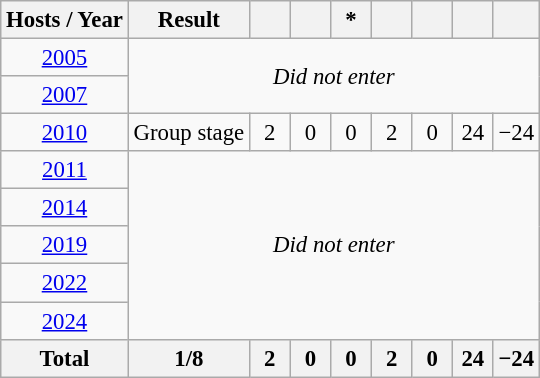<table class="wikitable" style="text-align: center;font-size:95%;">
<tr>
<th>Hosts / Year</th>
<th>Result</th>
<th width=20></th>
<th width=20></th>
<th width=20>*</th>
<th width=20></th>
<th width=20></th>
<th width=20></th>
<th width=20></th>
</tr>
<tr>
<td> <a href='#'>2005</a></td>
<td colspan=8 rowspan=2><em>Did not enter</em></td>
</tr>
<tr>
<td> <a href='#'>2007</a></td>
</tr>
<tr>
<td> <a href='#'>2010</a></td>
<td>Group stage</td>
<td>2</td>
<td>0</td>
<td>0</td>
<td>2</td>
<td>0</td>
<td>24</td>
<td>−24</td>
</tr>
<tr>
<td> <a href='#'>2011</a></td>
<td colspan=8 rowspan=5><em>Did not enter</em></td>
</tr>
<tr>
<td> <a href='#'>2014</a></td>
</tr>
<tr>
<td> <a href='#'>2019</a></td>
</tr>
<tr>
<td> <a href='#'>2022</a></td>
</tr>
<tr>
<td> <a href='#'>2024</a></td>
</tr>
<tr>
<th>Total</th>
<th>1/8</th>
<th>2</th>
<th>0</th>
<th>0</th>
<th>2</th>
<th>0</th>
<th>24</th>
<th>−24</th>
</tr>
</table>
